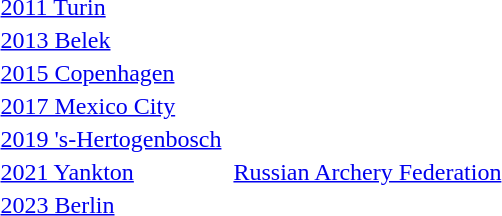<table>
<tr>
<td> <a href='#'>2011 Turin</a></td>
<td></td>
<td></td>
<td></td>
</tr>
<tr>
<td> <a href='#'>2013 Belek</a></td>
<td></td>
<td></td>
<td></td>
</tr>
<tr>
<td> <a href='#'>2015 Copenhagen</a></td>
<td></td>
<td></td>
<td></td>
</tr>
<tr>
<td> <a href='#'>2017 Mexico City</a></td>
<td></td>
<td></td>
<td></td>
</tr>
<tr>
<td> <a href='#'>2019 's-Hertogenbosch</a></td>
<td></td>
<td></td>
<td></td>
</tr>
<tr>
<td> <a href='#'>2021 Yankton</a></td>
<td></td>
<td><a href='#'>Russian Archery Federation</a></td>
<td></td>
</tr>
<tr>
<td> <a href='#'>2023 Berlin</a></td>
<td></td>
<td></td>
<td></td>
</tr>
</table>
